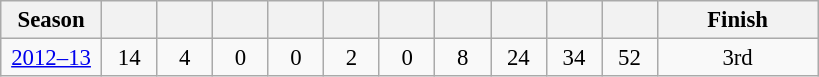<table class="wikitable" style="text-align:center;font-size:95%;">
<tr>
<th width=60>Season</th>
<th width=30></th>
<th width=30></th>
<th width=30></th>
<th width=30></th>
<th width=30></th>
<th width=30></th>
<th width=30></th>
<th width=30></th>
<th width=30></th>
<th width=30></th>
<th width=100>Finish</th>
</tr>
<tr>
<td><a href='#'>2012–13</a></td>
<td>14</td>
<td>4</td>
<td>0</td>
<td>0</td>
<td>2</td>
<td>0</td>
<td>8</td>
<td>24</td>
<td>34</td>
<td>52</td>
<td>3rd</td>
</tr>
</table>
